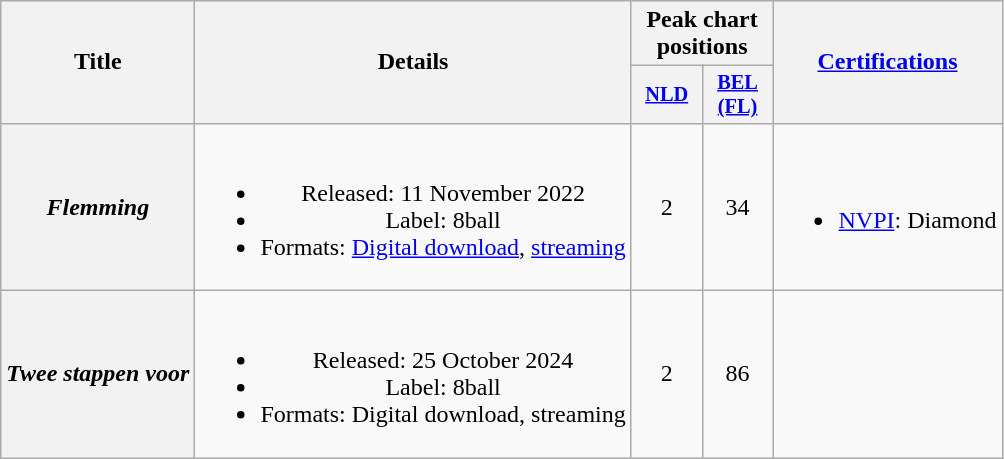<table class="wikitable plainrowheaders" style="text-align:center;">
<tr>
<th scope="col" rowspan="2">Title</th>
<th scope="col" rowspan="2">Details</th>
<th scope="col" colspan="2">Peak chart positions</th>
<th scope="col" rowspan="2"><a href='#'>Certifications</a></th>
</tr>
<tr>
<th scope="col" style="width:3em;font-size:85%;"><a href='#'>NLD</a><br></th>
<th scope="col" style="width:3em;font-size:85%;"><a href='#'>BEL<br>(FL)</a><br></th>
</tr>
<tr>
<th scope="row"><em>Flemming</em></th>
<td><br><ul><li>Released: 11 November 2022</li><li>Label: 8ball</li><li>Formats: <a href='#'>Digital download</a>, <a href='#'>streaming</a></li></ul></td>
<td>2</td>
<td>34</td>
<td><br><ul><li><a href='#'>NVPI</a>: Diamond</li></ul></td>
</tr>
<tr>
<th scope="row"><em>Twee stappen voor</em></th>
<td><br><ul><li>Released: 25 October 2024</li><li>Label: 8ball</li><li>Formats: Digital download, streaming</li></ul></td>
<td>2</td>
<td>86</td>
<td></td>
</tr>
</table>
